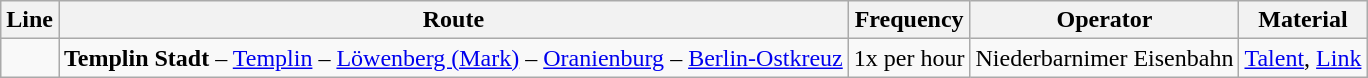<table class="wikitable vatop">
<tr>
<th>Line</th>
<th>Route</th>
<th>Frequency</th>
<th>Operator</th>
<th>Material</th>
</tr>
<tr>
<td></td>
<td><strong>Templin Stadt</strong> – <a href='#'>Templin</a> – <a href='#'>Löwenberg (Mark)</a> – <a href='#'>Oranienburg</a> – <a href='#'>Berlin-Ostkreuz</a></td>
<td>1x per hour</td>
<td>Niederbarnimer Eisenbahn</td>
<td><a href='#'>Talent</a>, <a href='#'>Link</a></td>
</tr>
</table>
